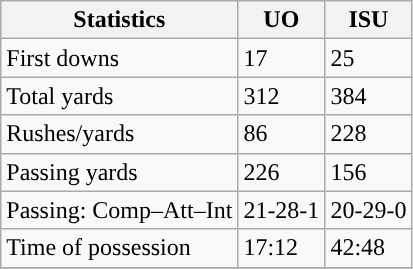<table class="wikitable" style="float: left;">
<tr>
<th>Statistics</th>
<th>UO</th>
<th>ISU</th>
</tr>
<tr>
<td>First downs</td>
<td>17</td>
<td>25</td>
</tr>
<tr>
<td>Total yards</td>
<td>312</td>
<td>384</td>
</tr>
<tr>
<td>Rushes/yards</td>
<td>86</td>
<td>228</td>
</tr>
<tr>
<td>Passing yards</td>
<td>226</td>
<td>156</td>
</tr>
<tr>
<td>Passing: Comp–Att–Int</td>
<td>21-28-1</td>
<td>20-29-0</td>
</tr>
<tr>
<td>Time of possession</td>
<td>17:12</td>
<td>42:48</td>
</tr>
<tr>
</tr>
</table>
